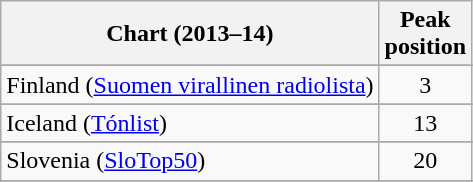<table class="wikitable sortable">
<tr>
<th>Chart (2013–14)</th>
<th>Peak<br>position</th>
</tr>
<tr>
</tr>
<tr>
</tr>
<tr>
</tr>
<tr>
</tr>
<tr>
</tr>
<tr>
</tr>
<tr>
</tr>
<tr>
<td>Finland (<a href='#'>Suomen virallinen radiolista</a>)</td>
<td style="text-align:center;">3</td>
</tr>
<tr>
</tr>
<tr>
</tr>
<tr>
<td>Iceland (<a href='#'>Tónlist</a>)</td>
<td style="text-align:center;">13</td>
</tr>
<tr>
</tr>
<tr>
</tr>
<tr>
</tr>
<tr>
</tr>
<tr>
</tr>
<tr>
</tr>
<tr>
</tr>
<tr>
</tr>
<tr>
<td scope="row">Slovenia (<a href='#'>SloTop50</a>)</td>
<td align=center>20</td>
</tr>
<tr>
</tr>
<tr>
</tr>
<tr>
</tr>
<tr>
</tr>
<tr>
</tr>
<tr>
</tr>
<tr>
</tr>
<tr>
</tr>
</table>
